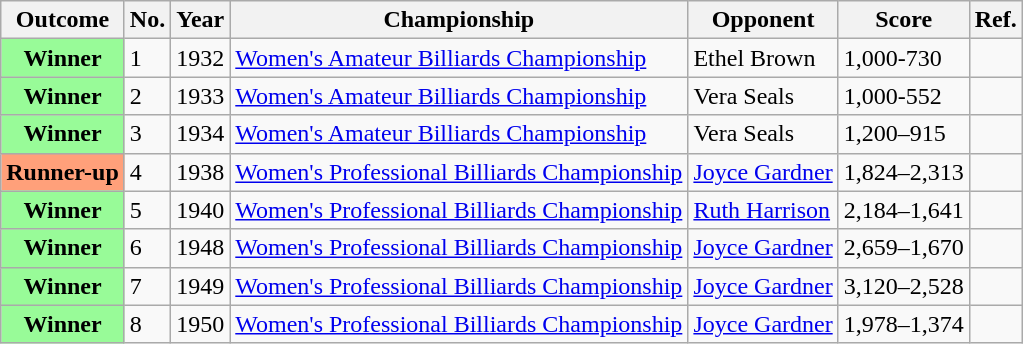<table class="wikitable">
<tr>
<th>Outcome</th>
<th>No.</th>
<th>Year</th>
<th>Championship</th>
<th>Opponent</th>
<th>Score</th>
<th>Ref.</th>
</tr>
<tr>
<th scope="row" style="background:#98FB98">Winner</th>
<td>1</td>
<td>1932</td>
<td><a href='#'>Women's Amateur Billiards Championship</a></td>
<td>Ethel Brown</td>
<td>1,000-730</td>
<td></td>
</tr>
<tr>
<th scope="row" style="background:#98FB98">Winner</th>
<td>2</td>
<td>1933</td>
<td><a href='#'>Women's Amateur Billiards Championship</a></td>
<td>Vera Seals</td>
<td>1,000-552</td>
<td></td>
</tr>
<tr>
<th scope="row" style="background:#98FB98">Winner</th>
<td>3</td>
<td>1934</td>
<td><a href='#'>Women's Amateur Billiards Championship</a></td>
<td>Vera Seals</td>
<td>1,200–915</td>
<td></td>
</tr>
<tr>
<th scope="row" style="background:#ffa07a;">Runner-up</th>
<td>4</td>
<td>1938</td>
<td><a href='#'>Women's Professional Billiards Championship</a></td>
<td><a href='#'>Joyce Gardner</a></td>
<td>1,824–2,313</td>
<td></td>
</tr>
<tr>
<th scope="row" style="background:#98FB98">Winner</th>
<td>5</td>
<td>1940</td>
<td><a href='#'>Women's Professional Billiards Championship</a></td>
<td><a href='#'>Ruth Harrison</a></td>
<td>2,184–1,641</td>
<td></td>
</tr>
<tr>
<th scope="row" style="background:#98FB98">Winner</th>
<td>6</td>
<td>1948</td>
<td><a href='#'>Women's Professional Billiards Championship</a></td>
<td><a href='#'>Joyce Gardner</a></td>
<td>2,659–1,670</td>
<td></td>
</tr>
<tr>
<th scope="row" style="background:#98FB98">Winner</th>
<td>7</td>
<td>1949</td>
<td><a href='#'>Women's Professional Billiards Championship</a></td>
<td><a href='#'>Joyce Gardner</a></td>
<td>3,120–2,528</td>
<td></td>
</tr>
<tr>
<th scope="row" style="background:#98FB98">Winner</th>
<td>8</td>
<td>1950</td>
<td><a href='#'>Women's Professional Billiards Championship</a></td>
<td><a href='#'>Joyce Gardner</a></td>
<td>1,978–1,374</td>
<td></td>
</tr>
</table>
